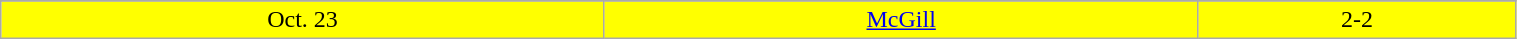<table class="wikitable" width="80%">
<tr align="center">
</tr>
<tr align="center" bgcolor="yellow">
<td>Oct. 23</td>
<td><a href='#'>McGill</a></td>
<td>2-2</td>
</tr>
</table>
